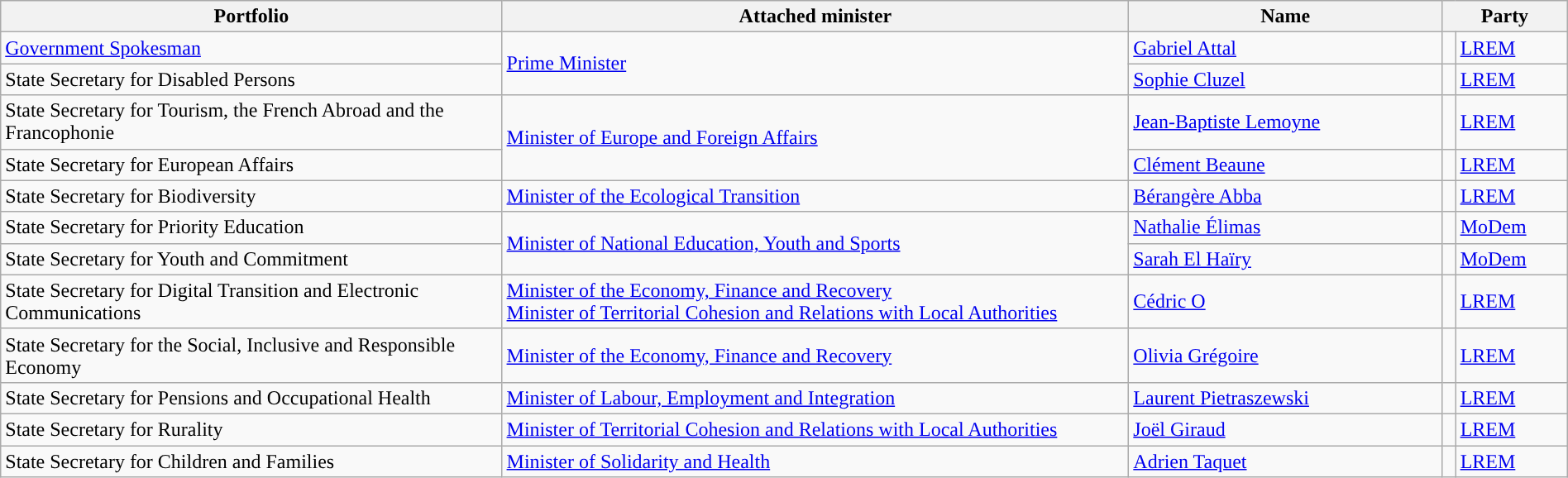<table class="wikitable" style="width:100%">
<tr>
<th>Portfolio</th>
<th style="width:40%">Attached minister</th>
<th style="width:20%">Name</th>
<th style="width:8%" colspan="2">Party</th>
</tr>
<tr>
<td><a href='#'>Government Spokesman</a></td>
<td rowspan=2><a href='#'>Prime Minister</a></td>
<td><a href='#'>Gabriel Attal</a></td>
<td style="background:"></td>
<td><a href='#'>LREM</a></td>
</tr>
<tr>
<td>State Secretary for Disabled Persons</td>
<td><a href='#'>Sophie Cluzel</a></td>
<td style="background:"></td>
<td><a href='#'>LREM</a></td>
</tr>
<tr>
<td>State Secretary for Tourism, the French Abroad and the Francophonie</td>
<td rowspan=2><a href='#'>Minister of Europe and Foreign Affairs</a></td>
<td><a href='#'>Jean-Baptiste Lemoyne</a></td>
<td style="background:"></td>
<td><a href='#'>LREM</a></td>
</tr>
<tr>
<td>State Secretary for European Affairs</td>
<td><a href='#'>Clément Beaune</a></td>
<td style="background:"></td>
<td><a href='#'>LREM</a></td>
</tr>
<tr>
<td>State Secretary for Biodiversity</td>
<td><a href='#'>Minister of the Ecological Transition</a></td>
<td><a href='#'>Bérangère Abba</a></td>
<td style="background:"></td>
<td><a href='#'>LREM</a></td>
</tr>
<tr>
<td>State Secretary for Priority Education</td>
<td rowspan=2><a href='#'>Minister of National Education, Youth and Sports</a></td>
<td><a href='#'>Nathalie Élimas</a></td>
<td style=background:></td>
<td><a href='#'>MoDem</a></td>
</tr>
<tr>
<td>State Secretary for Youth and Commitment</td>
<td><a href='#'>Sarah El Haïry</a></td>
<td style=background:></td>
<td><a href='#'>MoDem</a></td>
</tr>
<tr>
<td>State Secretary for Digital Transition and Electronic Communications</td>
<td><a href='#'>Minister of the Economy, Finance and Recovery</a><br><a href='#'>Minister of Territorial Cohesion and Relations with Local Authorities</a></td>
<td><a href='#'>Cédric O</a></td>
<td style="background:"></td>
<td><a href='#'>LREM</a></td>
</tr>
<tr>
<td>State Secretary for the Social, Inclusive and Responsible Economy</td>
<td><a href='#'>Minister of the Economy, Finance and Recovery</a></td>
<td><a href='#'>Olivia Grégoire</a></td>
<td style="background:"></td>
<td><a href='#'>LREM</a></td>
</tr>
<tr>
<td>State Secretary for Pensions and Occupational Health</td>
<td><a href='#'>Minister of Labour, Employment and Integration</a></td>
<td><a href='#'>Laurent Pietraszewski</a></td>
<td style="background:"></td>
<td><a href='#'>LREM</a></td>
</tr>
<tr>
<td>State Secretary for Rurality</td>
<td><a href='#'>Minister of Territorial Cohesion and Relations with Local Authorities</a></td>
<td><a href='#'>Joël Giraud</a></td>
<td style="background:"></td>
<td><a href='#'>LREM</a></td>
</tr>
<tr>
<td>State Secretary for Children and Families</td>
<td><a href='#'>Minister of Solidarity and Health</a></td>
<td><a href='#'>Adrien Taquet</a></td>
<td style="background:"></td>
<td><a href='#'>LREM</a></td>
</tr>
</table>
